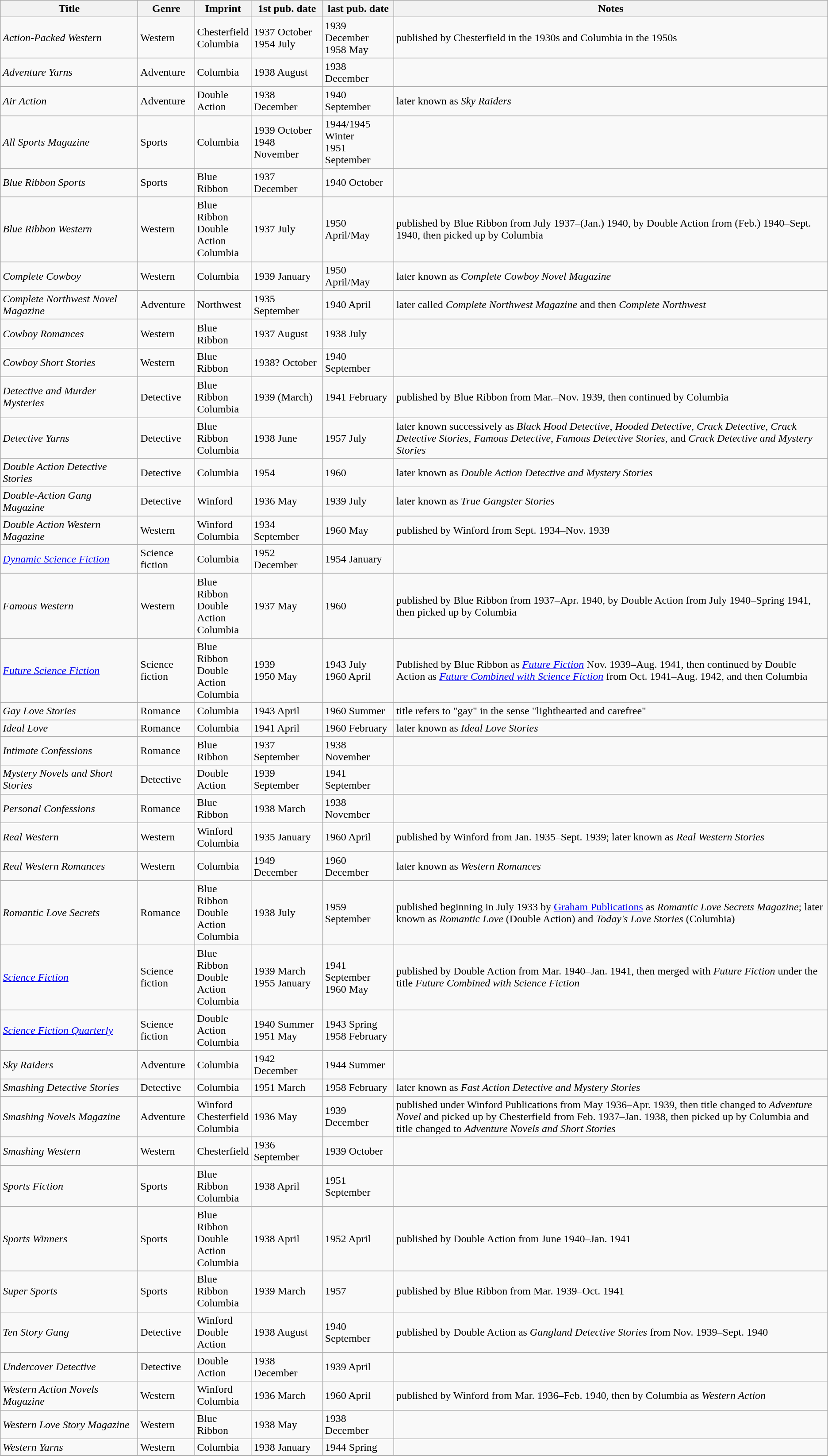<table class="wikitable sortable">
<tr ">
<th scope="col" style="width: 200px;">Title</th>
<th>Genre</th>
<th scope="col" style="width: 75px;">Imprint</th>
<th scope="col" style="width: 100px;">1st pub. date</th>
<th scope="col" style="width: 100px;">last pub. date</th>
<th>Notes</th>
</tr>
<tr>
<td><em>Action-Packed Western</em></td>
<td>Western</td>
<td>Chesterfield<br>Columbia</td>
<td>1937 October<br>1954 July</td>
<td>1939 December<br>1958 May</td>
<td>published by Chesterfield in the 1930s and Columbia in the 1950s</td>
</tr>
<tr>
<td><em>Adventure Yarns</em></td>
<td>Adventure</td>
<td>Columbia</td>
<td>1938 August</td>
<td>1938 December</td>
<td></td>
</tr>
<tr>
<td><em>Air Action</em></td>
<td>Adventure</td>
<td>Double Action</td>
<td>1938 December</td>
<td>1940 September</td>
<td>later known as <em>Sky Raiders</em></td>
</tr>
<tr>
<td><em>All Sports Magazine</em></td>
<td>Sports</td>
<td>Columbia</td>
<td>1939 October<br>1948 November</td>
<td>1944/1945 Winter<br>1951 September</td>
<td></td>
</tr>
<tr>
<td><em>Blue Ribbon Sports</em></td>
<td>Sports</td>
<td>Blue Ribbon</td>
<td>1937 December</td>
<td>1940 October</td>
<td></td>
</tr>
<tr>
<td><em>Blue Ribbon Western</em></td>
<td>Western</td>
<td>Blue Ribbon<br>Double Action<br>Columbia</td>
<td>1937 July</td>
<td>1950 April/May</td>
<td>published by Blue Ribbon from July 1937–(Jan.) 1940, by Double Action from (Feb.) 1940–Sept. 1940, then picked up by Columbia</td>
</tr>
<tr>
<td><em>Complete Cowboy</em></td>
<td>Western</td>
<td>Columbia</td>
<td>1939 January</td>
<td>1950 April/May</td>
<td>later known as <em>Complete Cowboy Novel Magazine</em></td>
</tr>
<tr>
<td><em>Complete Northwest Novel Magazine</em></td>
<td>Adventure</td>
<td>Northwest</td>
<td>1935 September</td>
<td>1940 April</td>
<td>later called <em>Complete Northwest Magazine</em> and then <em>Complete Northwest</em></td>
</tr>
<tr>
<td><em>Cowboy Romances</em></td>
<td>Western</td>
<td>Blue Ribbon</td>
<td>1937 August</td>
<td>1938 July</td>
<td></td>
</tr>
<tr>
<td><em>Cowboy Short Stories</em></td>
<td>Western</td>
<td>Blue Ribbon</td>
<td>1938? October</td>
<td>1940 September</td>
<td></td>
</tr>
<tr>
<td><em>Detective and Murder Mysteries</em></td>
<td>Detective</td>
<td>Blue Ribbon<br>Columbia</td>
<td>1939 (March)</td>
<td>1941 February</td>
<td>published by Blue Ribbon from Mar.–Nov. 1939, then continued by Columbia</td>
</tr>
<tr>
<td><em>Detective Yarns</em></td>
<td>Detective</td>
<td>Blue Ribbon<br>Columbia</td>
<td>1938 June</td>
<td>1957 July</td>
<td>later known successively as <em>Black Hood Detective</em>, <em>Hooded Detective</em>, <em>Crack Detective</em>, <em>Crack Detective Stories</em>, <em>Famous Detective</em>, <em>Famous Detective Stories</em>, and <em>Crack Detective and Mystery Stories</em></td>
</tr>
<tr>
<td><em>Double Action Detective Stories</em></td>
<td>Detective</td>
<td>Columbia</td>
<td>1954</td>
<td>1960</td>
<td>later known as <em>Double Action Detective and Mystery Stories</em></td>
</tr>
<tr>
<td><em>Double-Action Gang Magazine</em></td>
<td>Detective</td>
<td>Winford</td>
<td>1936 May</td>
<td>1939 July</td>
<td>later known as <em>True Gangster Stories</em></td>
</tr>
<tr>
<td><em>Double Action Western Magazine</em></td>
<td>Western</td>
<td>Winford<br>Columbia</td>
<td>1934 September</td>
<td>1960 May</td>
<td>published by Winford from Sept. 1934–Nov. 1939</td>
</tr>
<tr>
<td><em><a href='#'>Dynamic Science Fiction</a></em></td>
<td>Science fiction</td>
<td>Columbia</td>
<td>1952 December</td>
<td>1954 January</td>
<td></td>
</tr>
<tr>
<td><em>Famous Western</em></td>
<td>Western</td>
<td>Blue Ribbon<br>Double Action<br>Columbia</td>
<td>1937 May</td>
<td>1960</td>
<td>published by Blue Ribbon from 1937–Apr. 1940, by Double Action from July 1940–Spring 1941, then picked up by Columbia</td>
</tr>
<tr>
<td><em><a href='#'>Future Science Fiction</a></em></td>
<td>Science fiction</td>
<td>Blue Ribbon<br>Double Action<br>Columbia</td>
<td>1939<br>1950 May</td>
<td>1943 July<br>1960 April</td>
<td>Published by Blue Ribbon as <em><a href='#'>Future Fiction</a></em> Nov. 1939–Aug. 1941, then continued by Double Action as  <em><a href='#'>Future Combined with Science Fiction</a></em> from Oct. 1941–Aug. 1942, and then Columbia</td>
</tr>
<tr>
<td><em>Gay Love Stories</em></td>
<td>Romance</td>
<td>Columbia</td>
<td>1943 April</td>
<td>1960 Summer</td>
<td>title refers to "gay" in the sense "lighthearted and carefree"</td>
</tr>
<tr>
<td><em>Ideal Love</em></td>
<td>Romance</td>
<td>Columbia</td>
<td>1941 April</td>
<td>1960 February</td>
<td>later known as <em>Ideal Love Stories</em></td>
</tr>
<tr>
<td><em>Intimate Confessions</em></td>
<td>Romance</td>
<td>Blue Ribbon</td>
<td>1937 September</td>
<td>1938 November</td>
<td></td>
</tr>
<tr>
<td><em>Mystery Novels and Short Stories</em></td>
<td>Detective</td>
<td>Double Action</td>
<td>1939 September</td>
<td>1941 September</td>
<td></td>
</tr>
<tr>
<td><em>Personal Confessions</em></td>
<td>Romance</td>
<td>Blue Ribbon</td>
<td>1938 March</td>
<td>1938 November</td>
<td></td>
</tr>
<tr>
<td><em>Real Western</em></td>
<td>Western</td>
<td>Winford<br>Columbia</td>
<td>1935 January</td>
<td>1960 April</td>
<td>published by Winford from Jan. 1935–Sept. 1939; later known as <em>Real Western Stories</em></td>
</tr>
<tr>
<td><em>Real Western Romances</em></td>
<td>Western</td>
<td>Columbia</td>
<td>1949 December</td>
<td>1960 December</td>
<td>later known as <em>Western Romances</em></td>
</tr>
<tr>
<td><em>Romantic Love Secrets</em></td>
<td>Romance</td>
<td>Blue Ribbon<br>Double Action<br>Columbia</td>
<td>1938 July</td>
<td>1959 September</td>
<td>published beginning in July 1933 by <a href='#'>Graham Publications</a> as <em>Romantic Love Secrets Magazine</em>; later known as <em>Romantic Love</em> (Double Action) and <em>Today's Love Stories</em> (Columbia)</td>
</tr>
<tr>
<td><em><a href='#'>Science Fiction</a></em></td>
<td>Science fiction</td>
<td>Blue Ribbon<br>Double Action<br>Columbia</td>
<td>1939 March<br>1955 January</td>
<td>1941 September<br>1960 May</td>
<td>published by Double Action from Mar. 1940–Jan. 1941, then merged with <em>Future Fiction</em> under the title <em>Future Combined with Science Fiction</em></td>
</tr>
<tr>
<td><em><a href='#'>Science Fiction Quarterly</a></em></td>
<td>Science fiction</td>
<td>Double Action<br>Columbia</td>
<td>1940 Summer<br>1951 May</td>
<td>1943 Spring<br>1958 February</td>
<td></td>
</tr>
<tr>
<td><em>Sky Raiders</em></td>
<td>Adventure</td>
<td>Columbia</td>
<td>1942 December</td>
<td>1944 Summer</td>
<td></td>
</tr>
<tr>
<td><em>Smashing Detective Stories</em></td>
<td>Detective</td>
<td>Columbia</td>
<td>1951 March</td>
<td>1958 February</td>
<td>later known as <em>Fast Action Detective and Mystery Stories</em></td>
</tr>
<tr>
<td><em>Smashing Novels Magazine</em></td>
<td>Adventure</td>
<td>Winford<br>Chesterfield<br>Columbia</td>
<td>1936 May</td>
<td>1939 December</td>
<td>published under Winford Publications from May 1936–Apr. 1939, then title changed to <em>Adventure Novel</em> and picked up by Chesterfield from Feb. 1937–Jan. 1938, then picked up by Columbia and title changed to <em>Adventure Novels and Short Stories</em></td>
</tr>
<tr>
<td><em>Smashing Western</em></td>
<td>Western</td>
<td>Chesterfield</td>
<td>1936 September</td>
<td>1939 October</td>
<td></td>
</tr>
<tr>
<td><em>Sports Fiction</em></td>
<td>Sports</td>
<td>Blue Ribbon<br>Columbia</td>
<td>1938 April</td>
<td>1951 September</td>
<td></td>
</tr>
<tr>
<td><em>Sports Winners</em></td>
<td>Sports</td>
<td>Blue Ribbon<br>Double Action<br>Columbia</td>
<td>1938 April</td>
<td>1952 April</td>
<td>published by Double Action from June 1940–Jan. 1941</td>
</tr>
<tr>
<td><em>Super Sports</em></td>
<td>Sports</td>
<td>Blue Ribbon<br>Columbia</td>
<td>1939 March</td>
<td>1957</td>
<td>published by Blue Ribbon from Mar. 1939–Oct. 1941</td>
</tr>
<tr>
<td><em>Ten Story Gang</em></td>
<td>Detective</td>
<td>Winford<br>Double Action</td>
<td>1938 August</td>
<td>1940 September</td>
<td>published by Double Action as <em>Gangland Detective Stories</em> from Nov. 1939–Sept. 1940</td>
</tr>
<tr>
<td><em>Undercover Detective</em></td>
<td>Detective</td>
<td>Double Action</td>
<td>1938 December</td>
<td>1939 April</td>
<td></td>
</tr>
<tr>
<td><em>Western Action Novels Magazine</em></td>
<td>Western</td>
<td>Winford<br>Columbia</td>
<td>1936 March</td>
<td>1960 April</td>
<td>published by Winford from Mar. 1936–Feb. 1940, then by Columbia as <em>Western Action</em></td>
</tr>
<tr>
<td><em>Western Love Story Magazine</em></td>
<td>Western</td>
<td>Blue Ribbon</td>
<td>1938 May</td>
<td>1938 December</td>
<td></td>
</tr>
<tr>
<td><em>Western Yarns</em></td>
<td>Western</td>
<td>Columbia</td>
<td>1938 January</td>
<td>1944 Spring</td>
<td></td>
</tr>
<tr>
</tr>
</table>
